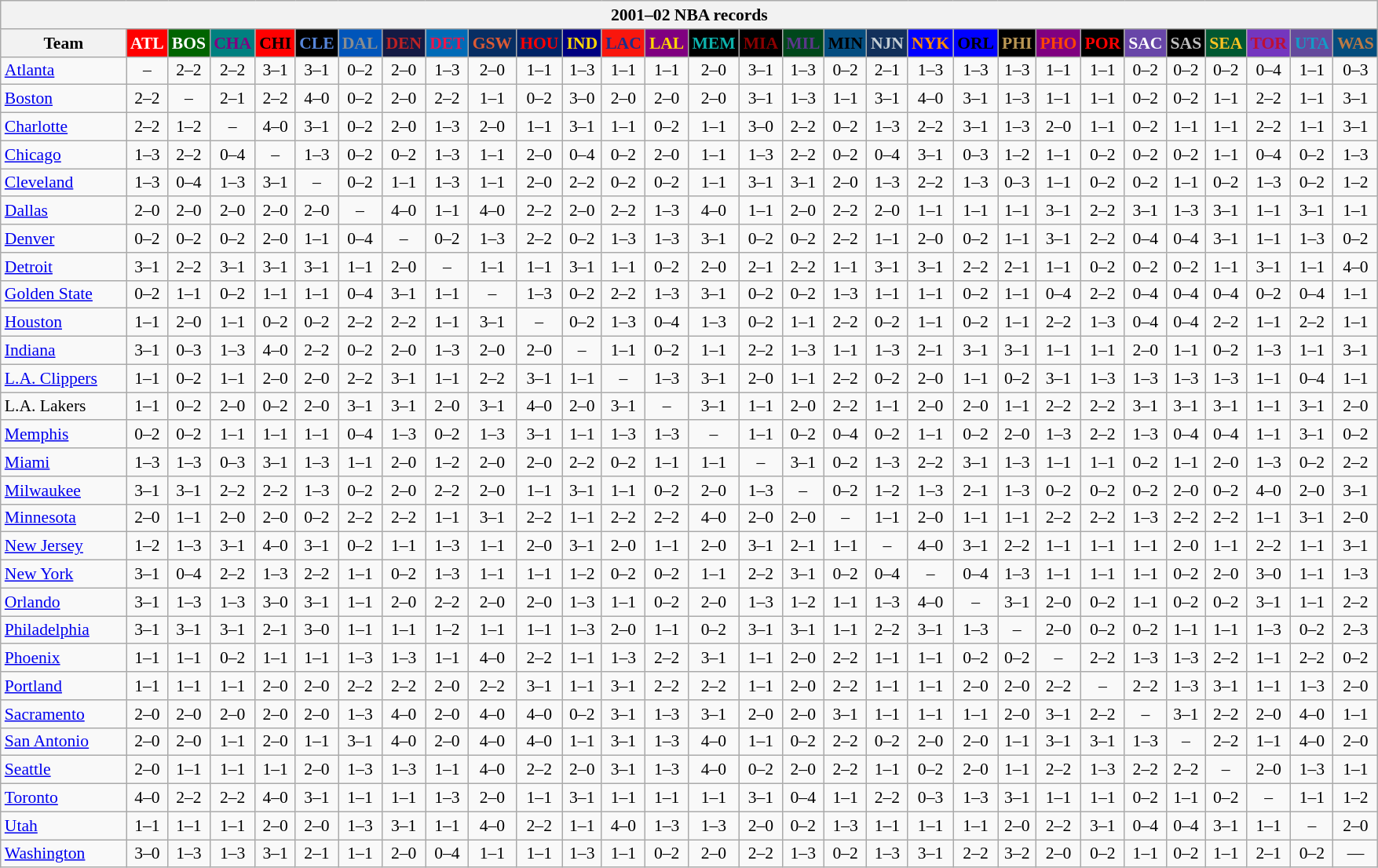<table class="wikitable" style="font-size:90%; text-align:center;">
<tr>
<th colspan=30>2001–02 NBA records</th>
</tr>
<tr>
<th width=100>Team</th>
<th style="background:#FF0000;color:#FFFFFF;width=35">ATL</th>
<th style="background:#006400;color:#FFFFFF;width=35">BOS</th>
<th style="background:#008080;color:#800080;width=35">CHA</th>
<th style="background:#FF0000;color:#000000;width=35">CHI</th>
<th style="background:#000000;color:#5787DC;width=35">CLE</th>
<th style="background:#0055BA;color:#898D8F;width=35">DAL</th>
<th style="background:#141A44;color:#BC2224;width=35">DEN</th>
<th style="background:#006BB7;color:#ED164B;width=35">DET</th>
<th style="background:#072E63;color:#DC5A34;width=35">GSW</th>
<th style="background:#002366;color:#FF0000;width=35">HOU</th>
<th style="background:#000080;color:#FFD700;width=35">IND</th>
<th style="background:#F9160D;color:#1A2E8B;width=35">LAC</th>
<th style="background:#800080;color:#FFD700;width=35">LAL</th>
<th style="background:#000000;color:#0CB2AC;width=35">MEM</th>
<th style="background:#000000;color:#8B0000;width=35">MIA</th>
<th style="background:#00471B;color:#5C378A;width=35">MIL</th>
<th style="background:#044D80;color:#000000;width=35">MIN</th>
<th style="background:#12305B;color:#C4CED4;width=35">NJN</th>
<th style="background:#0000FF;color:#FF8C00;width=35">NYK</th>
<th style="background:#0000FF;color:#000000;width=35">ORL</th>
<th style="background:#000000;color:#BB9754;width=35">PHI</th>
<th style="background:#800080;color:#FF4500;width=35">PHO</th>
<th style="background:#000000;color:#FF0000;width=35">POR</th>
<th style="background:#6846A8;color:#FFFFFF;width=35">SAC</th>
<th style="background:#000000;color:#C0C0C0;width=35">SAS</th>
<th style="background:#005831;color:#FFC322;width=35">SEA</th>
<th style="background:#7436BF;color:#BE0F34;width=35">TOR</th>
<th style="background:#644A9C;color:#149BC7;width=35">UTA</th>
<th style="background:#044D7D;color:#BC7A44;width=35">WAS</th>
</tr>
<tr>
<td style="text-align:left;"><a href='#'>Atlanta</a></td>
<td>–</td>
<td>2–2</td>
<td>2–2</td>
<td>3–1</td>
<td>3–1</td>
<td>0–2</td>
<td>2–0</td>
<td>1–3</td>
<td>2–0</td>
<td>1–1</td>
<td>1–3</td>
<td>1–1</td>
<td>1–1</td>
<td>2–0</td>
<td>3–1</td>
<td>1–3</td>
<td>0–2</td>
<td>2–1</td>
<td>1–3</td>
<td>1–3</td>
<td>1–3</td>
<td>1–1</td>
<td>1–1</td>
<td>0–2</td>
<td>0–2</td>
<td>0–2</td>
<td>0–4</td>
<td>1–1</td>
<td>0–3</td>
</tr>
<tr>
<td style="text-align:left;"><a href='#'>Boston</a></td>
<td>2–2</td>
<td>–</td>
<td>2–1</td>
<td>2–2</td>
<td>4–0</td>
<td>0–2</td>
<td>2–0</td>
<td>2–2</td>
<td>1–1</td>
<td>0–2</td>
<td>3–0</td>
<td>2–0</td>
<td>2–0</td>
<td>2–0</td>
<td>3–1</td>
<td>1–3</td>
<td>1–1</td>
<td>3–1</td>
<td>4–0</td>
<td>3–1</td>
<td>1–3</td>
<td>1–1</td>
<td>1–1</td>
<td>0–2</td>
<td>0–2</td>
<td>1–1</td>
<td>2–2</td>
<td>1–1</td>
<td>3–1</td>
</tr>
<tr>
<td style="text-align:left;"><a href='#'>Charlotte</a></td>
<td>2–2</td>
<td>1–2</td>
<td>–</td>
<td>4–0</td>
<td>3–1</td>
<td>0–2</td>
<td>2–0</td>
<td>1–3</td>
<td>2–0</td>
<td>1–1</td>
<td>3–1</td>
<td>1–1</td>
<td>0–2</td>
<td>1–1</td>
<td>3–0</td>
<td>2–2</td>
<td>0–2</td>
<td>1–3</td>
<td>2–2</td>
<td>3–1</td>
<td>1–3</td>
<td>2–0</td>
<td>1–1</td>
<td>0–2</td>
<td>1–1</td>
<td>1–1</td>
<td>2–2</td>
<td>1–1</td>
<td>3–1</td>
</tr>
<tr>
<td style="text-align:left;"><a href='#'>Chicago</a></td>
<td>1–3</td>
<td>2–2</td>
<td>0–4</td>
<td>–</td>
<td>1–3</td>
<td>0–2</td>
<td>0–2</td>
<td>1–3</td>
<td>1–1</td>
<td>2–0</td>
<td>0–4</td>
<td>0–2</td>
<td>2–0</td>
<td>1–1</td>
<td>1–3</td>
<td>2–2</td>
<td>0–2</td>
<td>0–4</td>
<td>3–1</td>
<td>0–3</td>
<td>1–2</td>
<td>1–1</td>
<td>0–2</td>
<td>0–2</td>
<td>0–2</td>
<td>1–1</td>
<td>0–4</td>
<td>0–2</td>
<td>1–3</td>
</tr>
<tr>
<td style="text-align:left;"><a href='#'>Cleveland</a></td>
<td>1–3</td>
<td>0–4</td>
<td>1–3</td>
<td>3–1</td>
<td>–</td>
<td>0–2</td>
<td>1–1</td>
<td>1–3</td>
<td>1–1</td>
<td>2–0</td>
<td>2–2</td>
<td>0–2</td>
<td>0–2</td>
<td>1–1</td>
<td>3–1</td>
<td>3–1</td>
<td>2–0</td>
<td>1–3</td>
<td>2–2</td>
<td>1–3</td>
<td>0–3</td>
<td>1–1</td>
<td>0–2</td>
<td>0–2</td>
<td>1–1</td>
<td>0–2</td>
<td>1–3</td>
<td>0–2</td>
<td>1–2</td>
</tr>
<tr>
<td style="text-align:left;"><a href='#'>Dallas</a></td>
<td>2–0</td>
<td>2–0</td>
<td>2–0</td>
<td>2–0</td>
<td>2–0</td>
<td>–</td>
<td>4–0</td>
<td>1–1</td>
<td>4–0</td>
<td>2–2</td>
<td>2–0</td>
<td>2–2</td>
<td>1–3</td>
<td>4–0</td>
<td>1–1</td>
<td>2–0</td>
<td>2–2</td>
<td>2–0</td>
<td>1–1</td>
<td>1–1</td>
<td>1–1</td>
<td>3–1</td>
<td>2–2</td>
<td>3–1</td>
<td>1–3</td>
<td>3–1</td>
<td>1–1</td>
<td>3–1</td>
<td>1–1</td>
</tr>
<tr>
<td style="text-align:left;"><a href='#'>Denver</a></td>
<td>0–2</td>
<td>0–2</td>
<td>0–2</td>
<td>2–0</td>
<td>1–1</td>
<td>0–4</td>
<td>–</td>
<td>0–2</td>
<td>1–3</td>
<td>2–2</td>
<td>0–2</td>
<td>1–3</td>
<td>1–3</td>
<td>3–1</td>
<td>0–2</td>
<td>0–2</td>
<td>2–2</td>
<td>1–1</td>
<td>2–0</td>
<td>0–2</td>
<td>1–1</td>
<td>3–1</td>
<td>2–2</td>
<td>0–4</td>
<td>0–4</td>
<td>3–1</td>
<td>1–1</td>
<td>1–3</td>
<td>0–2</td>
</tr>
<tr>
<td style="text-align:left;"><a href='#'>Detroit</a></td>
<td>3–1</td>
<td>2–2</td>
<td>3–1</td>
<td>3–1</td>
<td>3–1</td>
<td>1–1</td>
<td>2–0</td>
<td>–</td>
<td>1–1</td>
<td>1–1</td>
<td>3–1</td>
<td>1–1</td>
<td>0–2</td>
<td>2–0</td>
<td>2–1</td>
<td>2–2</td>
<td>1–1</td>
<td>3–1</td>
<td>3–1</td>
<td>2–2</td>
<td>2–1</td>
<td>1–1</td>
<td>0–2</td>
<td>0–2</td>
<td>0–2</td>
<td>1–1</td>
<td>3–1</td>
<td>1–1</td>
<td>4–0</td>
</tr>
<tr>
<td style="text-align:left;"><a href='#'>Golden State</a></td>
<td>0–2</td>
<td>1–1</td>
<td>0–2</td>
<td>1–1</td>
<td>1–1</td>
<td>0–4</td>
<td>3–1</td>
<td>1–1</td>
<td>–</td>
<td>1–3</td>
<td>0–2</td>
<td>2–2</td>
<td>1–3</td>
<td>3–1</td>
<td>0–2</td>
<td>0–2</td>
<td>1–3</td>
<td>1–1</td>
<td>1–1</td>
<td>0–2</td>
<td>1–1</td>
<td>0–4</td>
<td>2–2</td>
<td>0–4</td>
<td>0–4</td>
<td>0–4</td>
<td>0–2</td>
<td>0–4</td>
<td>1–1</td>
</tr>
<tr>
<td style="text-align:left;"><a href='#'>Houston</a></td>
<td>1–1</td>
<td>2–0</td>
<td>1–1</td>
<td>0–2</td>
<td>0–2</td>
<td>2–2</td>
<td>2–2</td>
<td>1–1</td>
<td>3–1</td>
<td>–</td>
<td>0–2</td>
<td>1–3</td>
<td>0–4</td>
<td>1–3</td>
<td>0–2</td>
<td>1–1</td>
<td>2–2</td>
<td>0–2</td>
<td>1–1</td>
<td>0–2</td>
<td>1–1</td>
<td>2–2</td>
<td>1–3</td>
<td>0–4</td>
<td>0–4</td>
<td>2–2</td>
<td>1–1</td>
<td>2–2</td>
<td>1–1</td>
</tr>
<tr>
<td style="text-align:left;"><a href='#'>Indiana</a></td>
<td>3–1</td>
<td>0–3</td>
<td>1–3</td>
<td>4–0</td>
<td>2–2</td>
<td>0–2</td>
<td>2–0</td>
<td>1–3</td>
<td>2–0</td>
<td>2–0</td>
<td>–</td>
<td>1–1</td>
<td>0–2</td>
<td>1–1</td>
<td>2–2</td>
<td>1–3</td>
<td>1–1</td>
<td>1–3</td>
<td>2–1</td>
<td>3–1</td>
<td>3–1</td>
<td>1–1</td>
<td>1–1</td>
<td>2–0</td>
<td>1–1</td>
<td>0–2</td>
<td>1–3</td>
<td>1–1</td>
<td>3–1</td>
</tr>
<tr>
<td style="text-align:left;"><a href='#'>L.A. Clippers</a></td>
<td>1–1</td>
<td>0–2</td>
<td>1–1</td>
<td>2–0</td>
<td>2–0</td>
<td>2–2</td>
<td>3–1</td>
<td>1–1</td>
<td>2–2</td>
<td>3–1</td>
<td>1–1</td>
<td>–</td>
<td>1–3</td>
<td>3–1</td>
<td>2–0</td>
<td>1–1</td>
<td>2–2</td>
<td>0–2</td>
<td>2–0</td>
<td>1–1</td>
<td>0–2</td>
<td>3–1</td>
<td>1–3</td>
<td>1–3</td>
<td>1–3</td>
<td>1–3</td>
<td>1–1</td>
<td>0–4</td>
<td>1–1</td>
</tr>
<tr>
<td style="text-align:left;">L.A. Lakers</td>
<td>1–1</td>
<td>0–2</td>
<td>2–0</td>
<td>0–2</td>
<td>2–0</td>
<td>3–1</td>
<td>3–1</td>
<td>2–0</td>
<td>3–1</td>
<td>4–0</td>
<td>2–0</td>
<td>3–1</td>
<td>–</td>
<td>3–1</td>
<td>1–1</td>
<td>2–0</td>
<td>2–2</td>
<td>1–1</td>
<td>2–0</td>
<td>2–0</td>
<td>1–1</td>
<td>2–2</td>
<td>2–2</td>
<td>3–1</td>
<td>3–1</td>
<td>3–1</td>
<td>1–1</td>
<td>3–1</td>
<td>2–0</td>
</tr>
<tr>
<td style="text-align:left;"><a href='#'>Memphis</a></td>
<td>0–2</td>
<td>0–2</td>
<td>1–1</td>
<td>1–1</td>
<td>1–1</td>
<td>0–4</td>
<td>1–3</td>
<td>0–2</td>
<td>1–3</td>
<td>3–1</td>
<td>1–1</td>
<td>1–3</td>
<td>1–3</td>
<td>–</td>
<td>1–1</td>
<td>0–2</td>
<td>0–4</td>
<td>0–2</td>
<td>1–1</td>
<td>0–2</td>
<td>2–0</td>
<td>1–3</td>
<td>2–2</td>
<td>1–3</td>
<td>0–4</td>
<td>0–4</td>
<td>1–1</td>
<td>3–1</td>
<td>0–2</td>
</tr>
<tr>
<td style="text-align:left;"><a href='#'>Miami</a></td>
<td>1–3</td>
<td>1–3</td>
<td>0–3</td>
<td>3–1</td>
<td>1–3</td>
<td>1–1</td>
<td>2–0</td>
<td>1–2</td>
<td>2–0</td>
<td>2–0</td>
<td>2–2</td>
<td>0–2</td>
<td>1–1</td>
<td>1–1</td>
<td>–</td>
<td>3–1</td>
<td>0–2</td>
<td>1–3</td>
<td>2–2</td>
<td>3–1</td>
<td>1–3</td>
<td>1–1</td>
<td>1–1</td>
<td>0–2</td>
<td>1–1</td>
<td>2–0</td>
<td>1–3</td>
<td>0–2</td>
<td>2–2</td>
</tr>
<tr>
<td style="text-align:left;"><a href='#'>Milwaukee</a></td>
<td>3–1</td>
<td>3–1</td>
<td>2–2</td>
<td>2–2</td>
<td>1–3</td>
<td>0–2</td>
<td>2–0</td>
<td>2–2</td>
<td>2–0</td>
<td>1–1</td>
<td>3–1</td>
<td>1–1</td>
<td>0–2</td>
<td>2–0</td>
<td>1–3</td>
<td>–</td>
<td>0–2</td>
<td>1–2</td>
<td>1–3</td>
<td>2–1</td>
<td>1–3</td>
<td>0–2</td>
<td>0–2</td>
<td>0–2</td>
<td>2–0</td>
<td>0–2</td>
<td>4–0</td>
<td>2–0</td>
<td>3–1</td>
</tr>
<tr>
<td style="text-align:left;"><a href='#'>Minnesota</a></td>
<td>2–0</td>
<td>1–1</td>
<td>2–0</td>
<td>2–0</td>
<td>0–2</td>
<td>2–2</td>
<td>2–2</td>
<td>1–1</td>
<td>3–1</td>
<td>2–2</td>
<td>1–1</td>
<td>2–2</td>
<td>2–2</td>
<td>4–0</td>
<td>2–0</td>
<td>2–0</td>
<td>–</td>
<td>1–1</td>
<td>2–0</td>
<td>1–1</td>
<td>1–1</td>
<td>2–2</td>
<td>2–2</td>
<td>1–3</td>
<td>2–2</td>
<td>2–2</td>
<td>1–1</td>
<td>3–1</td>
<td>2–0</td>
</tr>
<tr>
<td style="text-align:left;"><a href='#'>New Jersey</a></td>
<td>1–2</td>
<td>1–3</td>
<td>3–1</td>
<td>4–0</td>
<td>3–1</td>
<td>0–2</td>
<td>1–1</td>
<td>1–3</td>
<td>1–1</td>
<td>2–0</td>
<td>3–1</td>
<td>2–0</td>
<td>1–1</td>
<td>2–0</td>
<td>3–1</td>
<td>2–1</td>
<td>1–1</td>
<td>–</td>
<td>4–0</td>
<td>3–1</td>
<td>2–2</td>
<td>1–1</td>
<td>1–1</td>
<td>1–1</td>
<td>2–0</td>
<td>1–1</td>
<td>2–2</td>
<td>1–1</td>
<td>3–1</td>
</tr>
<tr>
<td style="text-align:left;"><a href='#'>New York</a></td>
<td>3–1</td>
<td>0–4</td>
<td>2–2</td>
<td>1–3</td>
<td>2–2</td>
<td>1–1</td>
<td>0–2</td>
<td>1–3</td>
<td>1–1</td>
<td>1–1</td>
<td>1–2</td>
<td>0–2</td>
<td>0–2</td>
<td>1–1</td>
<td>2–2</td>
<td>3–1</td>
<td>0–2</td>
<td>0–4</td>
<td>–</td>
<td>0–4</td>
<td>1–3</td>
<td>1–1</td>
<td>1–1</td>
<td>1–1</td>
<td>0–2</td>
<td>2–0</td>
<td>3–0</td>
<td>1–1</td>
<td>1–3</td>
</tr>
<tr>
<td style="text-align:left;"><a href='#'>Orlando</a></td>
<td>3–1</td>
<td>1–3</td>
<td>1–3</td>
<td>3–0</td>
<td>3–1</td>
<td>1–1</td>
<td>2–0</td>
<td>2–2</td>
<td>2–0</td>
<td>2–0</td>
<td>1–3</td>
<td>1–1</td>
<td>0–2</td>
<td>2–0</td>
<td>1–3</td>
<td>1–2</td>
<td>1–1</td>
<td>1–3</td>
<td>4–0</td>
<td>–</td>
<td>3–1</td>
<td>2–0</td>
<td>0–2</td>
<td>1–1</td>
<td>0–2</td>
<td>0–2</td>
<td>3–1</td>
<td>1–1</td>
<td>2–2</td>
</tr>
<tr>
<td style="text-align:left;"><a href='#'>Philadelphia</a></td>
<td>3–1</td>
<td>3–1</td>
<td>3–1</td>
<td>2–1</td>
<td>3–0</td>
<td>1–1</td>
<td>1–1</td>
<td>1–2</td>
<td>1–1</td>
<td>1–1</td>
<td>1–3</td>
<td>2–0</td>
<td>1–1</td>
<td>0–2</td>
<td>3–1</td>
<td>3–1</td>
<td>1–1</td>
<td>2–2</td>
<td>3–1</td>
<td>1–3</td>
<td>–</td>
<td>2–0</td>
<td>0–2</td>
<td>0–2</td>
<td>1–1</td>
<td>1–1</td>
<td>1–3</td>
<td>0–2</td>
<td>2–3</td>
</tr>
<tr>
<td style="text-align:left;"><a href='#'>Phoenix</a></td>
<td>1–1</td>
<td>1–1</td>
<td>0–2</td>
<td>1–1</td>
<td>1–1</td>
<td>1–3</td>
<td>1–3</td>
<td>1–1</td>
<td>4–0</td>
<td>2–2</td>
<td>1–1</td>
<td>1–3</td>
<td>2–2</td>
<td>3–1</td>
<td>1–1</td>
<td>2–0</td>
<td>2–2</td>
<td>1–1</td>
<td>1–1</td>
<td>0–2</td>
<td>0–2</td>
<td>–</td>
<td>2–2</td>
<td>1–3</td>
<td>1–3</td>
<td>2–2</td>
<td>1–1</td>
<td>2–2</td>
<td>0–2</td>
</tr>
<tr>
<td style="text-align:left;"><a href='#'>Portland</a></td>
<td>1–1</td>
<td>1–1</td>
<td>1–1</td>
<td>2–0</td>
<td>2–0</td>
<td>2–2</td>
<td>2–2</td>
<td>2–0</td>
<td>2–2</td>
<td>3–1</td>
<td>1–1</td>
<td>3–1</td>
<td>2–2</td>
<td>2–2</td>
<td>1–1</td>
<td>2–0</td>
<td>2–2</td>
<td>1–1</td>
<td>1–1</td>
<td>2–0</td>
<td>2–0</td>
<td>2–2</td>
<td>–</td>
<td>2–2</td>
<td>1–3</td>
<td>3–1</td>
<td>1–1</td>
<td>1–3</td>
<td>2–0</td>
</tr>
<tr>
<td style="text-align:left;"><a href='#'>Sacramento</a></td>
<td>2–0</td>
<td>2–0</td>
<td>2–0</td>
<td>2–0</td>
<td>2–0</td>
<td>1–3</td>
<td>4–0</td>
<td>2–0</td>
<td>4–0</td>
<td>4–0</td>
<td>0–2</td>
<td>3–1</td>
<td>1–3</td>
<td>3–1</td>
<td>2–0</td>
<td>2–0</td>
<td>3–1</td>
<td>1–1</td>
<td>1–1</td>
<td>1–1</td>
<td>2–0</td>
<td>3–1</td>
<td>2–2</td>
<td>–</td>
<td>3–1</td>
<td>2–2</td>
<td>2–0</td>
<td>4–0</td>
<td>1–1</td>
</tr>
<tr>
<td style="text-align:left;"><a href='#'>San Antonio</a></td>
<td>2–0</td>
<td>2–0</td>
<td>1–1</td>
<td>2–0</td>
<td>1–1</td>
<td>3–1</td>
<td>4–0</td>
<td>2–0</td>
<td>4–0</td>
<td>4–0</td>
<td>1–1</td>
<td>3–1</td>
<td>1–3</td>
<td>4–0</td>
<td>1–1</td>
<td>0–2</td>
<td>2–2</td>
<td>0–2</td>
<td>2–0</td>
<td>2–0</td>
<td>1–1</td>
<td>3–1</td>
<td>3–1</td>
<td>1–3</td>
<td>–</td>
<td>2–2</td>
<td>1–1</td>
<td>4–0</td>
<td>2–0</td>
</tr>
<tr>
<td style="text-align:left;"><a href='#'>Seattle</a></td>
<td>2–0</td>
<td>1–1</td>
<td>1–1</td>
<td>1–1</td>
<td>2–0</td>
<td>1–3</td>
<td>1–3</td>
<td>1–1</td>
<td>4–0</td>
<td>2–2</td>
<td>2–0</td>
<td>3–1</td>
<td>1–3</td>
<td>4–0</td>
<td>0–2</td>
<td>2–0</td>
<td>2–2</td>
<td>1–1</td>
<td>0–2</td>
<td>2–0</td>
<td>1–1</td>
<td>2–2</td>
<td>1–3</td>
<td>2–2</td>
<td>2–2</td>
<td>–</td>
<td>2–0</td>
<td>1–3</td>
<td>1–1</td>
</tr>
<tr>
<td style="text-align:left;"><a href='#'>Toronto</a></td>
<td>4–0</td>
<td>2–2</td>
<td>2–2</td>
<td>4–0</td>
<td>3–1</td>
<td>1–1</td>
<td>1–1</td>
<td>1–3</td>
<td>2–0</td>
<td>1–1</td>
<td>3–1</td>
<td>1–1</td>
<td>1–1</td>
<td>1–1</td>
<td>3–1</td>
<td>0–4</td>
<td>1–1</td>
<td>2–2</td>
<td>0–3</td>
<td>1–3</td>
<td>3–1</td>
<td>1–1</td>
<td>1–1</td>
<td>0–2</td>
<td>1–1</td>
<td>0–2</td>
<td>–</td>
<td>1–1</td>
<td>1–2</td>
</tr>
<tr>
<td style="text-align:left;"><a href='#'>Utah</a></td>
<td>1–1</td>
<td>1–1</td>
<td>1–1</td>
<td>2–0</td>
<td>2–0</td>
<td>1–3</td>
<td>3–1</td>
<td>1–1</td>
<td>4–0</td>
<td>2–2</td>
<td>1–1</td>
<td>4–0</td>
<td>1–3</td>
<td>1–3</td>
<td>2–0</td>
<td>0–2</td>
<td>1–3</td>
<td>1–1</td>
<td>1–1</td>
<td>1–1</td>
<td>2–0</td>
<td>2–2</td>
<td>3–1</td>
<td>0–4</td>
<td>0–4</td>
<td>3–1</td>
<td>1–1</td>
<td>–</td>
<td>2–0</td>
</tr>
<tr>
<td style="text-align:left;"><a href='#'>Washington</a></td>
<td>3–0</td>
<td>1–3</td>
<td>1–3</td>
<td>3–1</td>
<td>2–1</td>
<td>1–1</td>
<td>2–0</td>
<td>0–4</td>
<td>1–1</td>
<td>1–1</td>
<td>1–3</td>
<td>1–1</td>
<td>0–2</td>
<td>2–0</td>
<td>2–2</td>
<td>1–3</td>
<td>0–2</td>
<td>1–3</td>
<td>3–1</td>
<td>2–2</td>
<td>3–2</td>
<td>2–0</td>
<td>0–2</td>
<td>1–1</td>
<td>0–2</td>
<td>1–1</td>
<td>2–1</td>
<td>0–2</td>
<td>—</td>
</tr>
</table>
